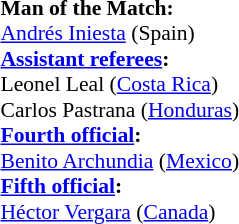<table style="width:50%;font-size:90%">
<tr>
<td><br><strong>Man of the Match:</strong>
<br><a href='#'>Andrés Iniesta</a> (Spain)<br><strong><a href='#'>Assistant referees</a>:</strong>
<br>Leonel Leal (<a href='#'>Costa Rica</a>)
<br>Carlos Pastrana (<a href='#'>Honduras</a>)
<br><strong><a href='#'>Fourth official</a>:</strong>
<br><a href='#'>Benito Archundia</a> (<a href='#'>Mexico</a>)
<br><strong><a href='#'>Fifth official</a>:</strong>
<br><a href='#'>Héctor Vergara</a> (<a href='#'>Canada</a>)</td>
</tr>
</table>
